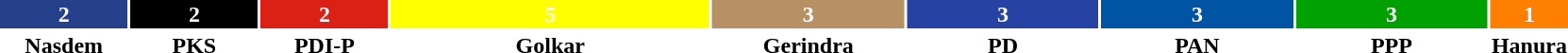<table style="width:88%; text-align:center;">
<tr style="color:white;">
<td style="background:#27408B; width:8.3%;"><strong>2</strong></td>
<td style="background:#000000; width:8.3%;"><strong>2</strong></td>
<td style="background:#DB2016; width:8.3%;"><strong>2</strong></td>
<td style="background:#FFFF00; width:20.8%;"><strong>5</strong></td>
<td style="background:#B79164; width:12.5%;"><strong>3</strong></td>
<td style="background:#2643A3; width:12.5%;"><strong>3</strong></td>
<td style="background:#0054A3; width:12.5%;"><strong>3</strong></td>
<td style="background:#00A100; width:12.5%;"><strong>3</strong></td>
<td style="background:#FF7F00; width:4.2%;"><strong>1</strong></td>
</tr>
<tr>
<td><span><strong>Nasdem</strong></span></td>
<td><span><strong>PKS</strong></span></td>
<td><span><strong>PDI-P</strong></span></td>
<td><span><strong>Golkar</strong></span></td>
<td><span><strong>Gerindra</strong></span></td>
<td><span><strong>PD</strong></span></td>
<td><span><strong>PAN</strong></span></td>
<td><span><strong>PPP</strong></span></td>
<td><span><strong>Hanura</strong></span></td>
</tr>
</table>
